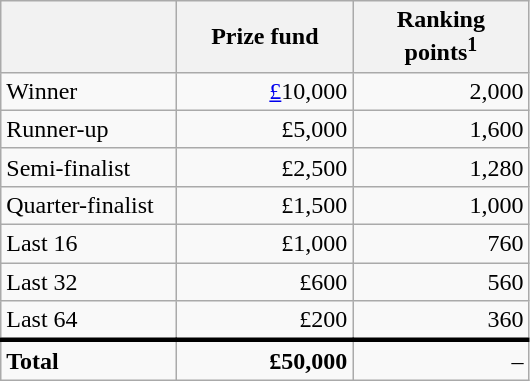<table class="wikitable">
<tr>
<th width=110px></th>
<th width=110px align="right">Prize fund</th>
<th width=110px align="right">Ranking points<sup>1</sup></th>
</tr>
<tr>
<td>Winner</td>
<td align="right"><a href='#'>£</a>10,000</td>
<td align="right">2,000</td>
</tr>
<tr>
<td>Runner-up</td>
<td align="right">£5,000</td>
<td align="right">1,600</td>
</tr>
<tr>
<td>Semi-finalist</td>
<td align="right">£2,500</td>
<td align="right">1,280</td>
</tr>
<tr>
<td>Quarter-finalist</td>
<td align="right">£1,500</td>
<td align="right">1,000</td>
</tr>
<tr>
<td>Last 16</td>
<td align="right">£1,000</td>
<td align="right">760</td>
</tr>
<tr>
<td>Last 32</td>
<td align="right">£600</td>
<td align="right">560</td>
</tr>
<tr>
<td>Last 64</td>
<td align="right">£200</td>
<td align="right">360</td>
</tr>
<tr style="border-top:medium solid">
<td><strong>Total</strong></td>
<td align="right"><strong>£50,000</strong></td>
<td align="right">–</td>
</tr>
</table>
